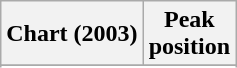<table class="wikitable sortable plainrowheaders" style="text-align:center">
<tr>
<th scope="col">Chart (2003)</th>
<th scope="col">Peak<br>position</th>
</tr>
<tr>
</tr>
<tr>
</tr>
<tr>
</tr>
<tr>
</tr>
<tr>
</tr>
<tr>
</tr>
<tr>
</tr>
</table>
